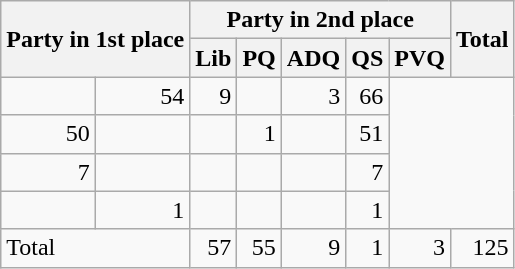<table class="wikitable" style="text-align:right;">
<tr>
<th rowspan="2" colspan="2" style="text-align:left;">Party in 1st place</th>
<th colspan="5">Party in 2nd place</th>
<th rowspan="2">Total</th>
</tr>
<tr>
<th>Lib</th>
<th>PQ</th>
<th>ADQ</th>
<th>QS</th>
<th>PVQ</th>
</tr>
<tr>
<td></td>
<td>54</td>
<td>9</td>
<td></td>
<td>3</td>
<td>66</td>
</tr>
<tr>
<td>50</td>
<td></td>
<td></td>
<td>1</td>
<td></td>
<td>51</td>
</tr>
<tr>
<td>7</td>
<td></td>
<td></td>
<td></td>
<td></td>
<td>7</td>
</tr>
<tr>
<td></td>
<td>1</td>
<td></td>
<td></td>
<td></td>
<td>1</td>
</tr>
<tr>
<td colspan="2" style="text-align:left;">Total</td>
<td>57</td>
<td>55</td>
<td>9</td>
<td>1</td>
<td>3</td>
<td>125</td>
</tr>
</table>
